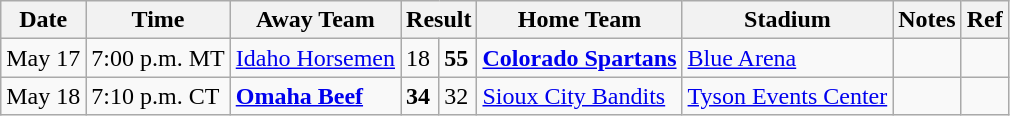<table class="wikitable">
<tr>
<th>Date</th>
<th>Time</th>
<th>Away Team</th>
<th colspan="2">Result</th>
<th>Home Team</th>
<th>Stadium</th>
<th>Notes</th>
<th>Ref</th>
</tr>
<tr>
<td>May 17</td>
<td>7:00 p.m. MT</td>
<td><a href='#'>Idaho Horsemen</a></td>
<td>18</td>
<td><strong>55</strong></td>
<td><strong><a href='#'>Colorado Spartans</a></strong></td>
<td><a href='#'>Blue Arena</a></td>
<td></td>
<td></td>
</tr>
<tr>
<td>May 18</td>
<td>7:10 p.m. CT</td>
<td><strong><a href='#'>Omaha Beef</a></strong></td>
<td><strong>34</strong></td>
<td>32</td>
<td><a href='#'>Sioux City Bandits</a></td>
<td><a href='#'>Tyson Events Center</a></td>
<td></td>
<td></td>
</tr>
</table>
